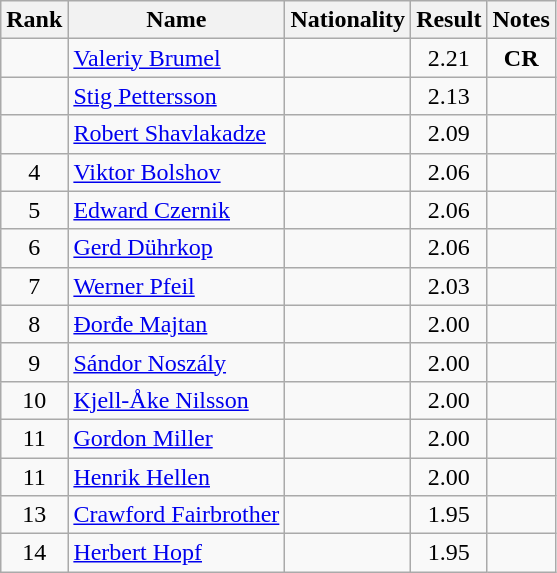<table class="wikitable sortable" style="text-align:center">
<tr>
<th>Rank</th>
<th>Name</th>
<th>Nationality</th>
<th>Result</th>
<th>Notes</th>
</tr>
<tr>
<td></td>
<td align=left><a href='#'>Valeriy Brumel</a></td>
<td align=left></td>
<td>2.21</td>
<td><strong>CR</strong></td>
</tr>
<tr>
<td></td>
<td align=left><a href='#'>Stig Pettersson</a></td>
<td align=left></td>
<td>2.13</td>
<td></td>
</tr>
<tr>
<td></td>
<td align=left><a href='#'>Robert Shavlakadze</a></td>
<td align=left></td>
<td>2.09</td>
<td></td>
</tr>
<tr>
<td>4</td>
<td align=left><a href='#'>Viktor Bolshov</a></td>
<td align=left></td>
<td>2.06</td>
<td></td>
</tr>
<tr>
<td>5</td>
<td align=left><a href='#'>Edward Czernik</a></td>
<td align=left></td>
<td>2.06</td>
<td></td>
</tr>
<tr>
<td>6</td>
<td align=left><a href='#'>Gerd Dührkop</a></td>
<td align=left></td>
<td>2.06</td>
<td></td>
</tr>
<tr>
<td>7</td>
<td align=left><a href='#'>Werner Pfeil</a></td>
<td align=left></td>
<td>2.03</td>
<td></td>
</tr>
<tr>
<td>8</td>
<td align=left><a href='#'>Đorđe Majtan</a></td>
<td align=left></td>
<td>2.00</td>
<td></td>
</tr>
<tr>
<td>9</td>
<td align=left><a href='#'>Sándor Noszály</a></td>
<td align=left></td>
<td>2.00</td>
<td></td>
</tr>
<tr>
<td>10</td>
<td align=left><a href='#'>Kjell-Åke Nilsson</a></td>
<td align=left></td>
<td>2.00</td>
<td></td>
</tr>
<tr>
<td>11</td>
<td align=left><a href='#'>Gordon Miller</a></td>
<td align=left></td>
<td>2.00</td>
<td></td>
</tr>
<tr>
<td>11</td>
<td align=left><a href='#'>Henrik Hellen</a></td>
<td align=left></td>
<td>2.00</td>
<td></td>
</tr>
<tr>
<td>13</td>
<td align=left><a href='#'>Crawford Fairbrother</a></td>
<td align=left></td>
<td>1.95</td>
<td></td>
</tr>
<tr>
<td>14</td>
<td align=left><a href='#'>Herbert Hopf</a></td>
<td align=left></td>
<td>1.95</td>
<td></td>
</tr>
</table>
